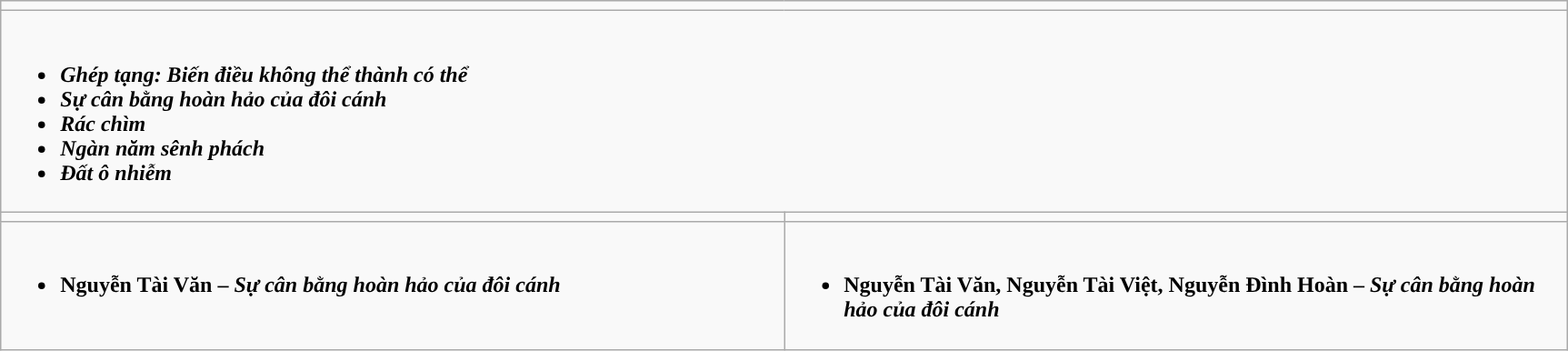<table class="wikitable" align="center" style="width:91%;">
<tr>
<td colspan="2" style="vertical-align:top; width:100%;"></td>
</tr>
<tr>
<td colspan="2" valign="top"><br><ul><li><strong><em><span>Ghép tạng: Biến điều không thể thành có thể</span></em></strong></li><li><strong><em><span>Sự cân bằng hoàn hảo của đôi cánh</span></em></strong></li><li><strong><em><span>Rác chìm</span></em></strong></li><li><strong><em><span>Ngàn năm sênh phách</span></em></strong></li><li><strong><em><span>Đất ô nhiễm</span></em></strong></li></ul></td>
</tr>
<tr>
<td style="vertical-align:top; width:50%;"></td>
<td style="vertical-align:top; width:50%;"></td>
</tr>
<tr>
<td valign="top"><br><ul><li><strong>Nguyễn Tài Văn – <em>Sự cân bằng hoàn hảo của đôi cánh</em> </strong></li></ul></td>
<td valign="top"><br><ul><li><strong>Nguyễn Tài Văn, Nguyễn Tài Việt, Nguyễn Đình Hoàn – <em>Sự cân bằng hoàn hảo của đôi cánh</em> </strong></li></ul></td>
</tr>
</table>
